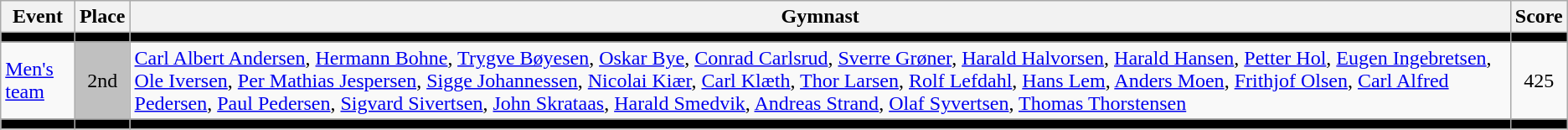<table class=wikitable>
<tr>
<th>Event</th>
<th>Place</th>
<th>Gymnast</th>
<th>Score</th>
</tr>
<tr bgcolor=black>
<td></td>
<td></td>
<td></td>
<td></td>
</tr>
<tr align=center>
<td align=left><a href='#'>Men's team</a></td>
<td bgcolor=silver>2nd</td>
<td align=left><a href='#'>Carl Albert Andersen</a>, <a href='#'>Hermann Bohne</a>, <a href='#'>Trygve Bøyesen</a>, <a href='#'>Oskar Bye</a>, <a href='#'>Conrad Carlsrud</a>, <a href='#'>Sverre Grøner</a>, <a href='#'>Harald Halvorsen</a>, <a href='#'>Harald Hansen</a>, <a href='#'>Petter Hol</a>, <a href='#'>Eugen Ingebretsen</a>, <a href='#'>Ole Iversen</a>, <a href='#'>Per Mathias Jespersen</a>, <a href='#'>Sigge Johannessen</a>, <a href='#'>Nicolai Kiær</a>, <a href='#'>Carl Klæth</a>, <a href='#'>Thor Larsen</a>, <a href='#'>Rolf Lefdahl</a>, <a href='#'>Hans Lem</a>, <a href='#'>Anders Moen</a>, <a href='#'>Frithjof Olsen</a>, <a href='#'>Carl Alfred Pedersen</a>, <a href='#'>Paul Pedersen</a>, <a href='#'>Sigvard Sivertsen</a>, <a href='#'>John Skrataas</a>, <a href='#'>Harald Smedvik</a>, <a href='#'>Andreas Strand</a>, <a href='#'>Olaf Syvertsen</a>, <a href='#'>Thomas Thorstensen</a></td>
<td>425</td>
</tr>
<tr bgcolor=black>
<td></td>
<td></td>
<td></td>
<td></td>
</tr>
</table>
